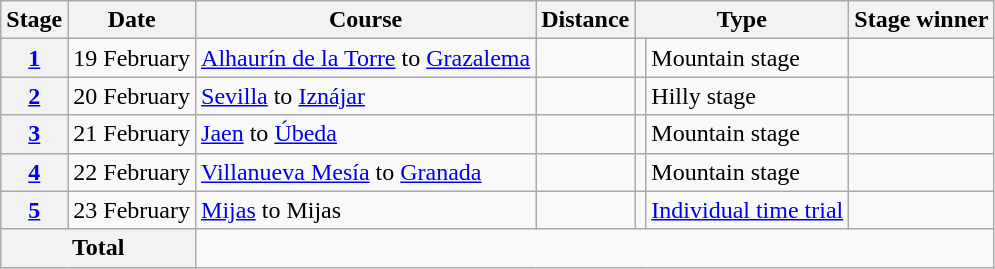<table class="wikitable">
<tr>
<th scope="col">Stage</th>
<th scope="col">Date</th>
<th scope="col">Course</th>
<th scope="col">Distance</th>
<th scope="col" colspan="2">Type</th>
<th scope="col">Stage winner</th>
</tr>
<tr>
<th scope="row" style="text-align:center;"><a href='#'>1</a></th>
<td style="text-align:center;">19 February</td>
<td><a href='#'>Alhaurín de la Torre</a> to <a href='#'>Grazalema</a></td>
<td style="text-align:center;"></td>
<td></td>
<td>Mountain stage</td>
<td></td>
</tr>
<tr>
<th scope="row" style="text-align:center;"><a href='#'>2</a></th>
<td style="text-align:center;">20 February</td>
<td><a href='#'>Sevilla</a> to <a href='#'>Iznájar</a></td>
<td style="text-align:center;"></td>
<td></td>
<td>Hilly stage</td>
<td></td>
</tr>
<tr>
<th scope="row" style="text-align:center;"><a href='#'>3</a></th>
<td style="text-align:center;">21 February</td>
<td><a href='#'>Jaen</a> to <a href='#'>Úbeda</a></td>
<td style="text-align:center;"></td>
<td></td>
<td>Mountain stage</td>
<td></td>
</tr>
<tr>
<th scope="row" style="text-align:center;"><a href='#'>4</a></th>
<td style="text-align:center;">22 February</td>
<td><a href='#'>Villanueva Mesía</a> to <a href='#'>Granada</a></td>
<td style="text-align:center;"></td>
<td></td>
<td>Mountain stage</td>
<td></td>
</tr>
<tr>
<th scope="row" style="text-align:center;"><a href='#'>5</a></th>
<td style="text-align:center;">23 February</td>
<td><a href='#'>Mijas</a> to Mijas</td>
<td style="text-align:center;"></td>
<td></td>
<td><a href='#'>Individual time trial</a></td>
<td></td>
</tr>
<tr>
<th colspan="2">Total</th>
<td colspan="5" style="text-align:center;"></td>
</tr>
</table>
